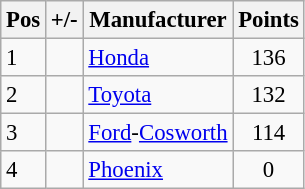<table class="wikitable" style="font-size: 95%;">
<tr>
<th>Pos</th>
<th>+/-</th>
<th>Manufacturer</th>
<th>Points</th>
</tr>
<tr>
<td>1</td>
<td align="left"></td>
<td> <a href='#'>Honda</a></td>
<td align="center">136</td>
</tr>
<tr>
<td>2</td>
<td align="left"></td>
<td> <a href='#'>Toyota</a></td>
<td align="center">132</td>
</tr>
<tr>
<td>3</td>
<td align="left"></td>
<td> <a href='#'>Ford</a>-<a href='#'>Cosworth</a></td>
<td align="center">114</td>
</tr>
<tr>
<td>4</td>
<td align="left"></td>
<td> <a href='#'>Phoenix</a></td>
<td align="center">0</td>
</tr>
</table>
